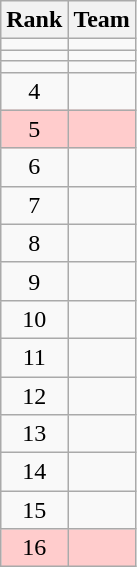<table class="wikitable" style="text-align: center">
<tr>
<th>Rank</th>
<th>Team</th>
</tr>
<tr>
<td></td>
<td align=left></td>
</tr>
<tr>
<td></td>
<td align=left></td>
</tr>
<tr>
<td></td>
<td align=left></td>
</tr>
<tr>
<td>4</td>
<td align=left></td>
</tr>
<tr bgcolor=#ffcccc>
<td>5</td>
<td align=left></td>
</tr>
<tr>
<td>6</td>
<td align=left></td>
</tr>
<tr>
<td>7</td>
<td align=left></td>
</tr>
<tr>
<td>8</td>
<td align=left></td>
</tr>
<tr>
<td>9</td>
<td align=left></td>
</tr>
<tr>
<td>10</td>
<td align=left></td>
</tr>
<tr>
<td>11</td>
<td align=left></td>
</tr>
<tr>
<td>12</td>
<td align=left></td>
</tr>
<tr>
<td>13</td>
<td align=left></td>
</tr>
<tr>
<td>14</td>
<td align=left></td>
</tr>
<tr>
<td>15</td>
<td align=left></td>
</tr>
<tr bgcolor=#ffcccc>
<td>16</td>
<td align=left></td>
</tr>
</table>
